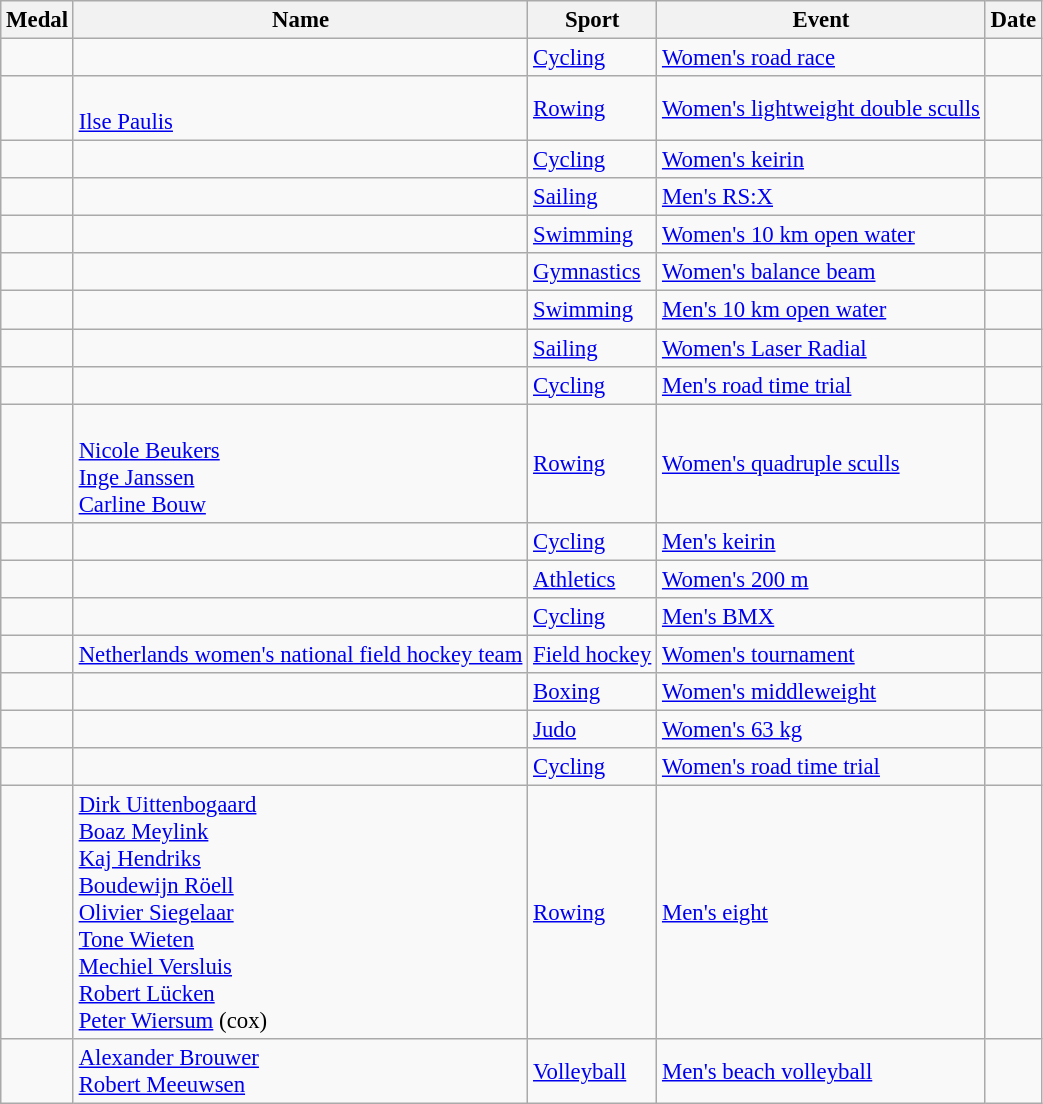<table class="wikitable sortable"  style="font-size:95%">
<tr>
<th>Medal</th>
<th>Name</th>
<th>Sport</th>
<th>Event</th>
<th>Date</th>
</tr>
<tr>
<td></td>
<td></td>
<td><a href='#'>Cycling</a></td>
<td><a href='#'>Women's road race</a></td>
<td></td>
</tr>
<tr>
<td></td>
<td><br><a href='#'>Ilse Paulis</a></td>
<td><a href='#'>Rowing</a></td>
<td><a href='#'>Women's lightweight double sculls</a></td>
<td></td>
</tr>
<tr>
<td></td>
<td></td>
<td><a href='#'>Cycling</a></td>
<td><a href='#'>Women's keirin</a></td>
<td></td>
</tr>
<tr>
<td></td>
<td></td>
<td><a href='#'>Sailing</a></td>
<td><a href='#'>Men's RS:X</a></td>
<td></td>
</tr>
<tr>
<td></td>
<td></td>
<td><a href='#'>Swimming</a></td>
<td><a href='#'>Women's 10 km open water</a></td>
<td></td>
</tr>
<tr>
<td></td>
<td></td>
<td><a href='#'>Gymnastics</a></td>
<td><a href='#'>Women's balance beam</a></td>
<td></td>
</tr>
<tr>
<td></td>
<td></td>
<td><a href='#'>Swimming</a></td>
<td><a href='#'>Men's 10 km open water</a></td>
<td></td>
</tr>
<tr>
<td></td>
<td></td>
<td><a href='#'>Sailing</a></td>
<td><a href='#'>Women's Laser Radial</a></td>
<td></td>
</tr>
<tr>
<td></td>
<td></td>
<td><a href='#'>Cycling</a></td>
<td><a href='#'>Men's road time trial</a></td>
<td></td>
</tr>
<tr>
<td></td>
<td><br><a href='#'>Nicole Beukers</a><br><a href='#'>Inge Janssen</a><br><a href='#'>Carline Bouw</a></td>
<td><a href='#'>Rowing</a></td>
<td><a href='#'>Women's quadruple sculls</a></td>
<td></td>
</tr>
<tr>
<td></td>
<td></td>
<td><a href='#'>Cycling</a></td>
<td><a href='#'>Men's keirin</a></td>
<td></td>
</tr>
<tr>
<td></td>
<td></td>
<td><a href='#'>Athletics</a></td>
<td><a href='#'>Women's 200 m</a></td>
<td></td>
</tr>
<tr>
<td></td>
<td></td>
<td><a href='#'>Cycling</a></td>
<td><a href='#'>Men's BMX</a></td>
<td></td>
</tr>
<tr>
<td></td>
<td><a href='#'>Netherlands women's national field hockey team</a><br></td>
<td><a href='#'>Field hockey</a></td>
<td><a href='#'>Women's tournament</a></td>
<td></td>
</tr>
<tr>
<td></td>
<td></td>
<td><a href='#'>Boxing</a></td>
<td><a href='#'>Women's middleweight</a></td>
<td></td>
</tr>
<tr>
<td></td>
<td></td>
<td><a href='#'>Judo</a></td>
<td><a href='#'>Women's 63 kg</a></td>
<td></td>
</tr>
<tr>
<td></td>
<td></td>
<td><a href='#'>Cycling</a></td>
<td><a href='#'>Women's road time trial</a></td>
<td></td>
</tr>
<tr>
<td></td>
<td><a href='#'>Dirk Uittenbogaard</a><br><a href='#'>Boaz Meylink</a><br><a href='#'>Kaj Hendriks</a><br><a href='#'>Boudewijn Röell</a><br><a href='#'>Olivier Siegelaar</a><br><a href='#'>Tone Wieten</a><br><a href='#'>Mechiel Versluis</a><br><a href='#'>Robert Lücken</a><br><a href='#'>Peter Wiersum</a> (cox)</td>
<td><a href='#'>Rowing</a></td>
<td><a href='#'>Men's eight</a></td>
<td></td>
</tr>
<tr>
<td></td>
<td><a href='#'>Alexander Brouwer</a><br><a href='#'>Robert Meeuwsen</a></td>
<td><a href='#'>Volleyball</a></td>
<td><a href='#'>Men's beach volleyball</a></td>
<td></td>
</tr>
</table>
